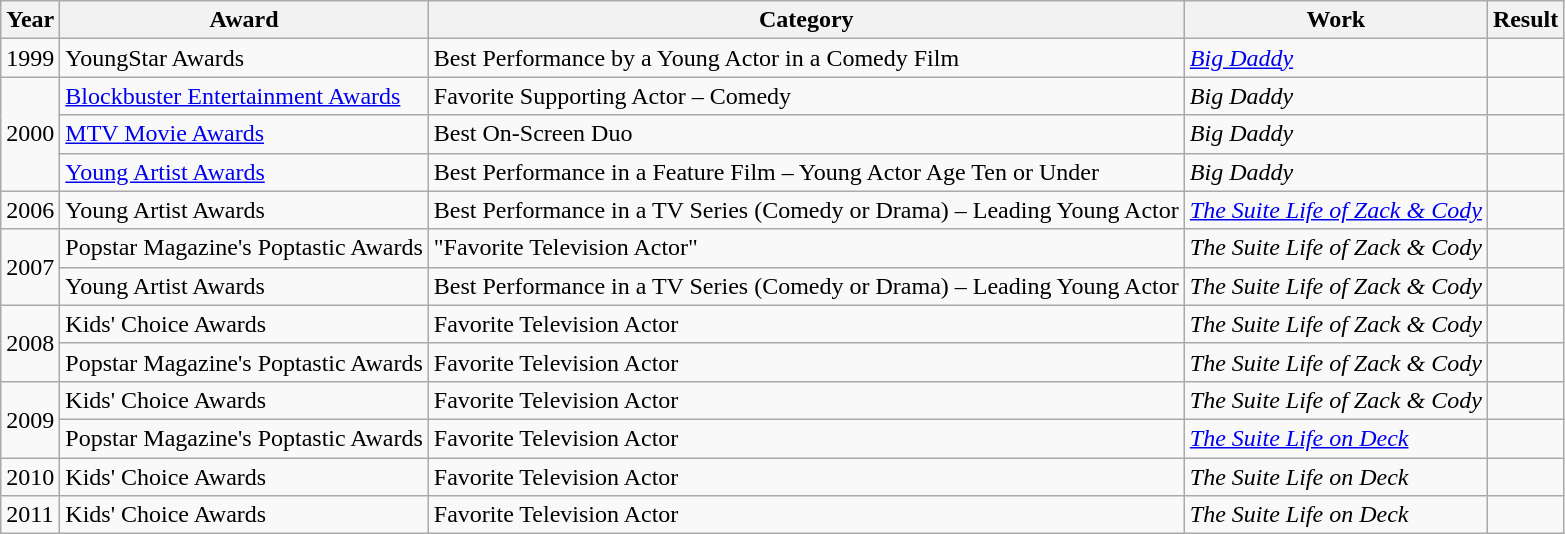<table class="wikitable sortable">
<tr>
<th>Year</th>
<th>Award</th>
<th>Category</th>
<th>Work</th>
<th>Result</th>
</tr>
<tr>
<td>1999</td>
<td>YoungStar Awards</td>
<td>Best Performance by a Young Actor in a Comedy Film</td>
<td><em><a href='#'>Big Daddy</a></em></td>
<td></td>
</tr>
<tr>
<td rowspan="3">2000</td>
<td><a href='#'>Blockbuster Entertainment Awards</a></td>
<td>Favorite Supporting Actor – Comedy</td>
<td><em>Big Daddy</em></td>
<td></td>
</tr>
<tr>
<td><a href='#'>MTV Movie Awards</a></td>
<td>Best On-Screen Duo</td>
<td><em>Big Daddy</em></td>
<td></td>
</tr>
<tr>
<td><a href='#'>Young Artist Awards</a></td>
<td>Best Performance in a Feature Film – Young Actor Age Ten or Under</td>
<td><em>Big Daddy</em></td>
<td></td>
</tr>
<tr>
<td>2006</td>
<td>Young Artist Awards</td>
<td>Best Performance in a TV Series (Comedy or Drama) – Leading Young Actor</td>
<td><em><a href='#'>The Suite Life of Zack & Cody</a></em></td>
<td></td>
</tr>
<tr>
<td rowspan="2">2007</td>
<td>Popstar Magazine's Poptastic Awards</td>
<td>"Favorite Television Actor"</td>
<td><em>The Suite Life of Zack & Cody</em></td>
<td></td>
</tr>
<tr>
<td>Young Artist Awards</td>
<td>Best Performance in a TV Series (Comedy or Drama) – Leading Young Actor</td>
<td><em>The Suite Life of Zack & Cody</em></td>
<td></td>
</tr>
<tr>
<td rowspan="2">2008</td>
<td>Kids' Choice Awards</td>
<td>Favorite Television Actor</td>
<td><em>The Suite Life of Zack & Cody</em></td>
<td></td>
</tr>
<tr>
<td>Popstar Magazine's Poptastic Awards</td>
<td>Favorite Television Actor</td>
<td><em>The Suite Life of Zack & Cody</em></td>
<td></td>
</tr>
<tr>
<td rowspan="2">2009</td>
<td>Kids' Choice Awards</td>
<td>Favorite Television Actor</td>
<td><em>The Suite Life of Zack & Cody</em></td>
<td></td>
</tr>
<tr>
<td>Popstar Magazine's Poptastic Awards</td>
<td>Favorite Television Actor</td>
<td><em><a href='#'>The Suite Life on Deck</a></em></td>
<td></td>
</tr>
<tr>
<td>2010</td>
<td>Kids' Choice Awards</td>
<td>Favorite Television Actor</td>
<td><em>The Suite Life on Deck</em></td>
<td></td>
</tr>
<tr>
<td>2011</td>
<td>Kids' Choice Awards</td>
<td>Favorite Television Actor</td>
<td><em>The Suite Life on Deck</em></td>
<td></td>
</tr>
</table>
